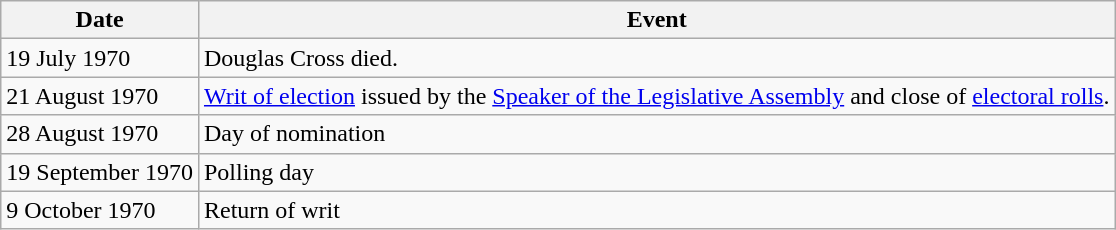<table class="wikitable">
<tr>
<th>Date</th>
<th>Event</th>
</tr>
<tr>
<td>19 July 1970</td>
<td>Douglas Cross died.</td>
</tr>
<tr>
<td>21 August 1970</td>
<td><a href='#'>Writ of election</a> issued by the <a href='#'>Speaker of the Legislative Assembly</a> and close of <a href='#'>electoral rolls</a>.</td>
</tr>
<tr>
<td>28 August 1970</td>
<td>Day of nomination</td>
</tr>
<tr>
<td>19 September 1970</td>
<td>Polling day</td>
</tr>
<tr>
<td>9 October 1970</td>
<td>Return of writ</td>
</tr>
</table>
